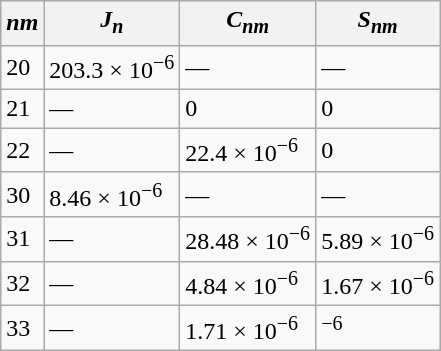<table class="wikitable">
<tr>
<th><em>nm</em></th>
<th><em>J</em><sub><em>n</em></sub></th>
<th><em>C</em><sub><em>nm</em></sub></th>
<th><em>S</em><sub><em>nm</em></sub></th>
</tr>
<tr>
<td>20</td>
<td>203.3 × 10<sup>−6</sup></td>
<td>—</td>
<td>—</td>
</tr>
<tr>
<td>21</td>
<td>—</td>
<td>0</td>
<td>0</td>
</tr>
<tr>
<td>22</td>
<td>—</td>
<td>22.4 × 10<sup>−6</sup></td>
<td>0</td>
</tr>
<tr>
<td>30</td>
<td>8.46 × 10<sup>−6</sup></td>
<td>—</td>
<td>—</td>
</tr>
<tr>
<td>31</td>
<td>—</td>
<td>28.48 × 10<sup>−6</sup></td>
<td>5.89 × 10<sup>−6</sup></td>
</tr>
<tr>
<td>32</td>
<td>—</td>
<td>4.84 × 10<sup>−6</sup></td>
<td>1.67 × 10<sup>−6</sup></td>
</tr>
<tr>
<td>33</td>
<td>—</td>
<td>1.71 × 10<sup>−6</sup></td>
<td><sup>−6</sup></td>
</tr>
</table>
